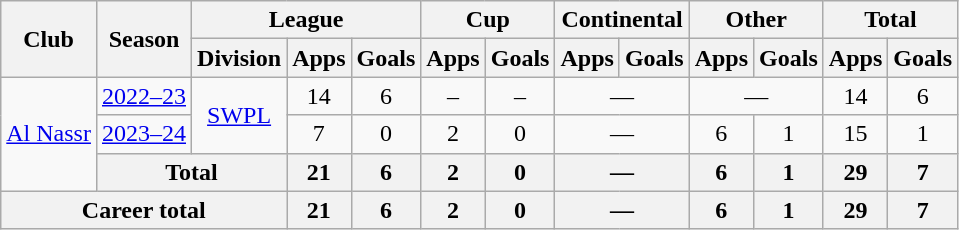<table class="wikitable" style="text-align: center;">
<tr>
<th rowspan="2">Club</th>
<th rowspan="2">Season</th>
<th colspan="3">League</th>
<th colspan="2">Cup</th>
<th colspan="2">Continental</th>
<th colspan="2">Other</th>
<th colspan="2">Total</th>
</tr>
<tr>
<th>Division</th>
<th>Apps</th>
<th>Goals</th>
<th>Apps</th>
<th>Goals</th>
<th>Apps</th>
<th>Goals</th>
<th>Apps</th>
<th>Goals</th>
<th>Apps</th>
<th>Goals</th>
</tr>
<tr>
<td rowspan="3"><a href='#'>Al Nassr</a></td>
<td><a href='#'>2022–23</a></td>
<td rowspan="2"><a href='#'>SWPL</a></td>
<td>14</td>
<td>6</td>
<td>–</td>
<td>–</td>
<td colspan="2">—</td>
<td colspan="2">—</td>
<td>14</td>
<td>6</td>
</tr>
<tr>
<td><a href='#'>2023–24</a></td>
<td>7</td>
<td>0</td>
<td>2</td>
<td>0</td>
<td colspan="2">—</td>
<td>6</td>
<td>1</td>
<td>15</td>
<td>1</td>
</tr>
<tr>
<th colspan="2">Total</th>
<th>21</th>
<th>6</th>
<th>2</th>
<th>0</th>
<th colspan="2">—</th>
<th>6</th>
<th>1</th>
<th>29</th>
<th>7</th>
</tr>
<tr>
<th colspan="3">Career total</th>
<th>21</th>
<th>6</th>
<th>2</th>
<th>0</th>
<th colspan="2">—</th>
<th>6</th>
<th>1</th>
<th>29</th>
<th>7</th>
</tr>
</table>
